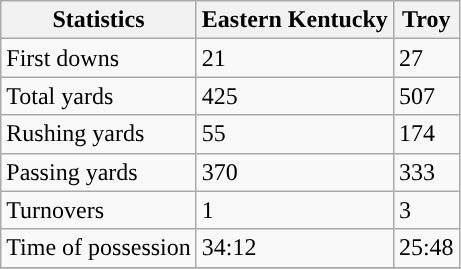<table class="wikitable">
<tr>
<th>Statistics</th>
<th>Eastern Kentucky</th>
<th>Troy</th>
</tr>
<tr>
<td>First downs</td>
<td>21</td>
<td>27</td>
</tr>
<tr>
<td>Total yards</td>
<td>425</td>
<td>507</td>
</tr>
<tr>
<td>Rushing yards</td>
<td>55</td>
<td>174</td>
</tr>
<tr>
<td>Passing yards</td>
<td>370</td>
<td>333</td>
</tr>
<tr>
<td>Turnovers</td>
<td>1</td>
<td>3</td>
</tr>
<tr>
<td>Time of possession</td>
<td>34:12</td>
<td>25:48</td>
</tr>
<tr>
</tr>
</table>
